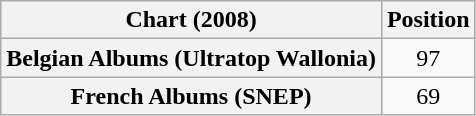<table class="wikitable sortable plainrowheaders" style="text-align:center">
<tr>
<th scope="col">Chart (2008)</th>
<th scope="col">Position</th>
</tr>
<tr>
<th scope="row">Belgian Albums (Ultratop Wallonia)</th>
<td>97</td>
</tr>
<tr>
<th scope="row">French Albums (SNEP)</th>
<td>69</td>
</tr>
</table>
